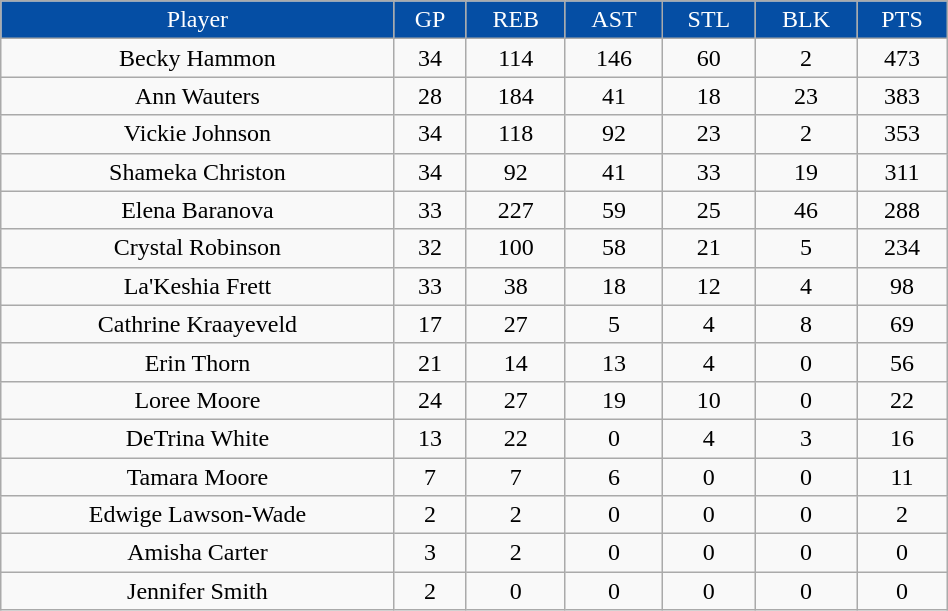<table class="wikitable" width="50%">
<tr align="center" style="background:#054ea4; color:white;">
<td>Player</td>
<td>GP</td>
<td>REB</td>
<td>AST</td>
<td>STL</td>
<td>BLK</td>
<td>PTS</td>
</tr>
<tr align="center">
<td>Becky Hammon</td>
<td>34</td>
<td>114</td>
<td>146</td>
<td>60</td>
<td>2</td>
<td>473</td>
</tr>
<tr align="center">
<td>Ann Wauters</td>
<td>28</td>
<td>184</td>
<td>41</td>
<td>18</td>
<td>23</td>
<td>383</td>
</tr>
<tr align="center">
<td>Vickie Johnson</td>
<td>34</td>
<td>118</td>
<td>92</td>
<td>23</td>
<td>2</td>
<td>353</td>
</tr>
<tr align="center">
<td>Shameka Christon</td>
<td>34</td>
<td>92</td>
<td>41</td>
<td>33</td>
<td>19</td>
<td>311</td>
</tr>
<tr align="center">
<td>Elena Baranova</td>
<td>33</td>
<td>227</td>
<td>59</td>
<td>25</td>
<td>46</td>
<td>288</td>
</tr>
<tr align="center">
<td>Crystal Robinson</td>
<td>32</td>
<td>100</td>
<td>58</td>
<td>21</td>
<td>5</td>
<td>234</td>
</tr>
<tr align="center">
<td>La'Keshia Frett</td>
<td>33</td>
<td>38</td>
<td>18</td>
<td>12</td>
<td>4</td>
<td>98</td>
</tr>
<tr align="center">
<td>Cathrine Kraayeveld</td>
<td>17</td>
<td>27</td>
<td>5</td>
<td>4</td>
<td>8</td>
<td>69</td>
</tr>
<tr align="center">
<td>Erin Thorn</td>
<td>21</td>
<td>14</td>
<td>13</td>
<td>4</td>
<td>0</td>
<td>56</td>
</tr>
<tr align="center">
<td>Loree Moore</td>
<td>24</td>
<td>27</td>
<td>19</td>
<td>10</td>
<td>0</td>
<td>22</td>
</tr>
<tr align="center">
<td>DeTrina White</td>
<td>13</td>
<td>22</td>
<td>0</td>
<td>4</td>
<td>3</td>
<td>16</td>
</tr>
<tr align="center">
<td>Tamara Moore</td>
<td>7</td>
<td>7</td>
<td>6</td>
<td>0</td>
<td>0</td>
<td>11</td>
</tr>
<tr align="center">
<td>Edwige Lawson-Wade</td>
<td>2</td>
<td>2</td>
<td>0</td>
<td>0</td>
<td>0</td>
<td>2</td>
</tr>
<tr align="center">
<td>Amisha Carter</td>
<td>3</td>
<td>2</td>
<td>0</td>
<td>0</td>
<td>0</td>
<td>0</td>
</tr>
<tr align="center">
<td>Jennifer Smith</td>
<td>2</td>
<td>0</td>
<td>0</td>
<td>0</td>
<td>0</td>
<td>0</td>
</tr>
</table>
